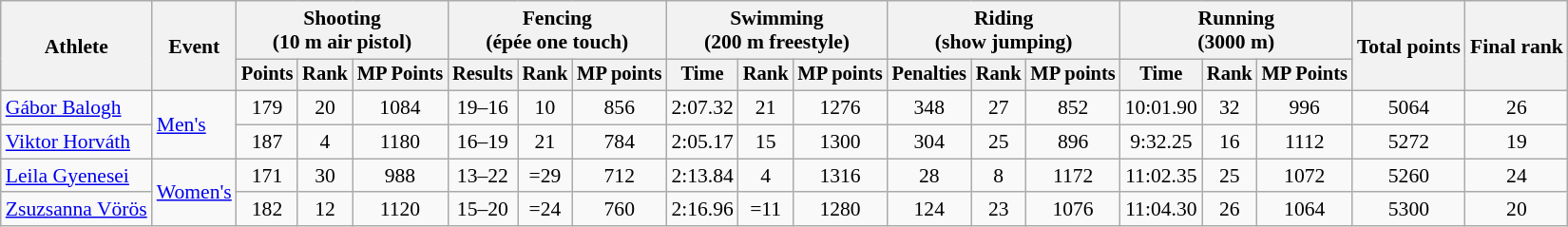<table class="wikitable" style="font-size:90%">
<tr>
<th rowspan="2">Athlete</th>
<th rowspan="2">Event</th>
<th colspan=3>Shooting<br><span>(10 m air pistol)</span></th>
<th colspan=3>Fencing<br><span>(épée one touch)</span></th>
<th colspan=3>Swimming<br><span>(200 m freestyle)</span></th>
<th colspan=3>Riding<br><span>(show jumping)</span></th>
<th colspan=3>Running<br><span>(3000 m)</span></th>
<th rowspan=2>Total points</th>
<th rowspan=2>Final rank</th>
</tr>
<tr style="font-size:95%">
<th>Points</th>
<th>Rank</th>
<th>MP Points</th>
<th>Results</th>
<th>Rank</th>
<th>MP points</th>
<th>Time</th>
<th>Rank</th>
<th>MP points</th>
<th>Penalties</th>
<th>Rank</th>
<th>MP points</th>
<th>Time</th>
<th>Rank</th>
<th>MP Points</th>
</tr>
<tr align=center>
<td align=left><a href='#'>Gábor Balogh</a></td>
<td align=left rowspan=2><a href='#'>Men's</a></td>
<td>179</td>
<td>20</td>
<td>1084</td>
<td>19–16</td>
<td>10</td>
<td>856</td>
<td>2:07.32</td>
<td>21</td>
<td>1276</td>
<td>348</td>
<td>27</td>
<td>852</td>
<td>10:01.90</td>
<td>32</td>
<td>996</td>
<td>5064</td>
<td>26</td>
</tr>
<tr align=center>
<td align=left><a href='#'>Viktor Horváth</a></td>
<td>187</td>
<td>4</td>
<td>1180</td>
<td>16–19</td>
<td>21</td>
<td>784</td>
<td>2:05.17</td>
<td>15</td>
<td>1300</td>
<td>304</td>
<td>25</td>
<td>896</td>
<td>9:32.25</td>
<td>16</td>
<td>1112</td>
<td>5272</td>
<td>19</td>
</tr>
<tr align=center>
<td align=left><a href='#'>Leila Gyenesei</a></td>
<td align=left rowspan=2><a href='#'>Women's</a></td>
<td>171</td>
<td>30</td>
<td>988</td>
<td>13–22</td>
<td>=29</td>
<td>712</td>
<td>2:13.84</td>
<td>4</td>
<td>1316</td>
<td>28</td>
<td>8</td>
<td>1172</td>
<td>11:02.35</td>
<td>25</td>
<td>1072</td>
<td>5260</td>
<td>24</td>
</tr>
<tr align=center>
<td align=left><a href='#'>Zsuzsanna Vörös</a></td>
<td>182</td>
<td>12</td>
<td>1120</td>
<td>15–20</td>
<td>=24</td>
<td>760</td>
<td>2:16.96</td>
<td>=11</td>
<td>1280</td>
<td>124</td>
<td>23</td>
<td>1076</td>
<td>11:04.30</td>
<td>26</td>
<td>1064</td>
<td>5300</td>
<td>20</td>
</tr>
</table>
